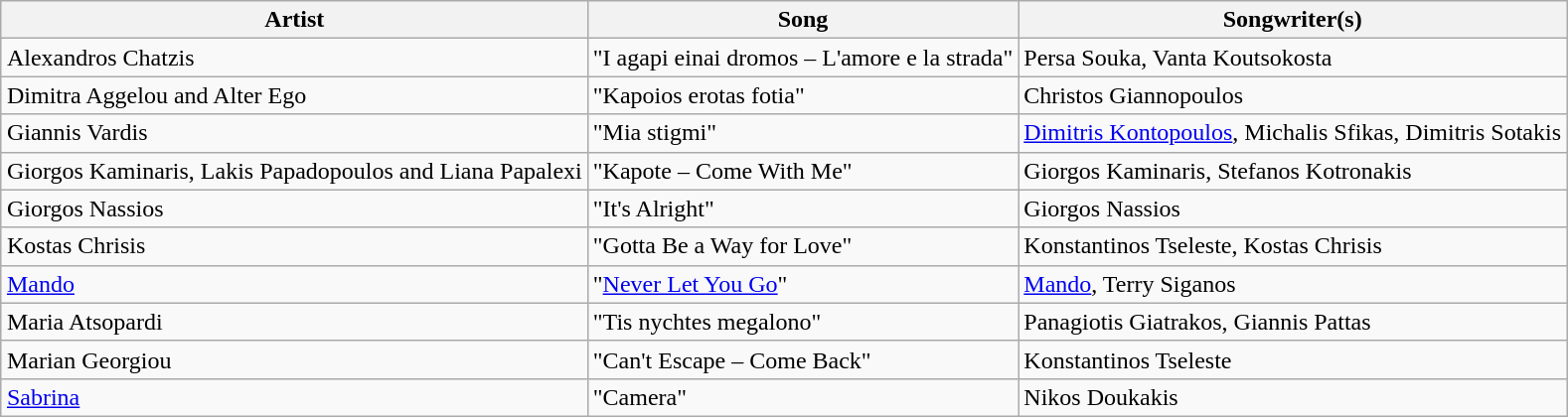<table class="sortable wikitable" style="margin: 1em auto 1em auto">
<tr>
<th>Artist</th>
<th>Song</th>
<th>Songwriter(s)</th>
</tr>
<tr>
<td>Alexandros Chatzis</td>
<td>"I agapi einai dromos – L'amore e la strada" </td>
<td>Persa Souka, Vanta Koutsokosta</td>
</tr>
<tr>
<td>Dimitra Aggelou and Alter Ego</td>
<td>"Kapoios erotas fotia" </td>
<td>Christos Giannopoulos</td>
</tr>
<tr>
<td>Giannis Vardis</td>
<td>"Mia stigmi" </td>
<td><a href='#'>Dimitris Kontopoulos</a>, Michalis Sfikas, Dimitris Sotakis</td>
</tr>
<tr>
<td>Giorgos Kaminaris, Lakis Papadopoulos and Liana Papalexi</td>
<td>"Kapote – Come With Me" </td>
<td>Giorgos Kaminaris, Stefanos Kotronakis</td>
</tr>
<tr>
<td>Giorgos Nassios</td>
<td>"It's Alright"</td>
<td>Giorgos Nassios</td>
</tr>
<tr>
<td>Kostas Chrisis</td>
<td>"Gotta Be a Way for Love"</td>
<td>Konstantinos Tseleste, Kostas Chrisis</td>
</tr>
<tr>
<td><a href='#'>Mando</a></td>
<td>"<a href='#'>Never Let You Go</a>"</td>
<td><a href='#'>Mando</a>, Terry Siganos</td>
</tr>
<tr>
<td>Maria Atsopardi</td>
<td>"Tis nychtes megalono" </td>
<td>Panagiotis Giatrakos, Giannis Pattas</td>
</tr>
<tr>
<td>Marian Georgiou</td>
<td>"Can't Escape – Come Back"</td>
<td>Konstantinos Tseleste</td>
</tr>
<tr>
<td><a href='#'>Sabrina</a></td>
<td>"Camera"</td>
<td>Nikos Doukakis</td>
</tr>
</table>
